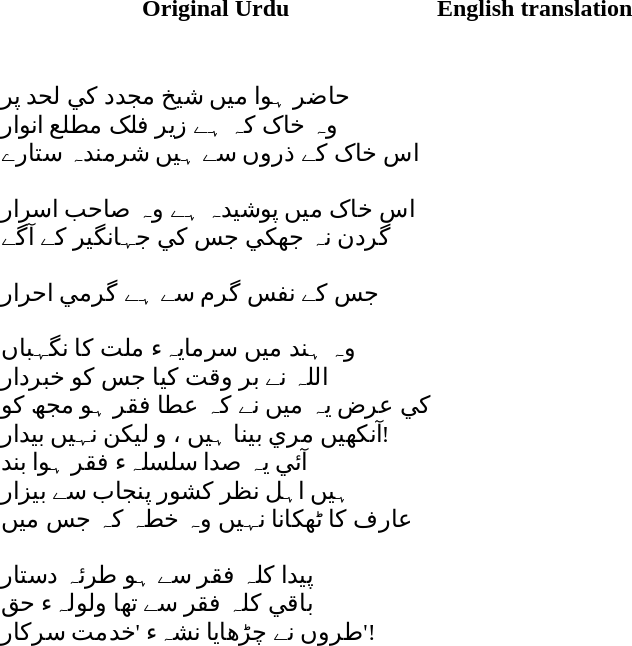<table>
<tr>
<th>Original Urdu</th>
<th>English translation</th>
</tr>
<tr>
<td><br><div>
<br>
حاضر ہوا ميں شيخ مجدد کي لحد پر<br>وہ خاک کہ ہے زير فلک مطلع انوار<br>اس خاک کے ذروں سے ہيں شرمندہ ستارے<br><br>اس خاک ميں پوشيدہ ہے وہ صاحب اسرار<br>گردن نہ جھکي جس کي جہانگير کے آگے<br><br>جس کے نفس گرم سے ہے گرمي احرار<br><br>وہ ہند ميں سرمايہء ملت کا نگہباں<br>اللہ نے بر وقت کيا جس کو خبردار<br>کي عرض يہ ميں نے کہ عطا فقر ہو مجھ کو<br>آنکھيں مري بينا ہيں ، و ليکن نہيں بيدار!<br>آئي يہ صدا سلسلہء فقر ہوا بند<br>ہيں اہل نظر کشور پنجاب سے بيزار<br>عارف کا ٹھکانا نہيں وہ خطہ کہ جس ميں<br><br>پيدا کلہ فقر سے ہو طرئہ دستار<br>باقي کلہ فقر سے تھا ولولہء حق<br>طروں نے چڑھايا نشہء 'خدمت سرکار'!<br></div></td>
<td><br><blockquote><br>
</blockquote></td>
<td></td>
</tr>
</table>
